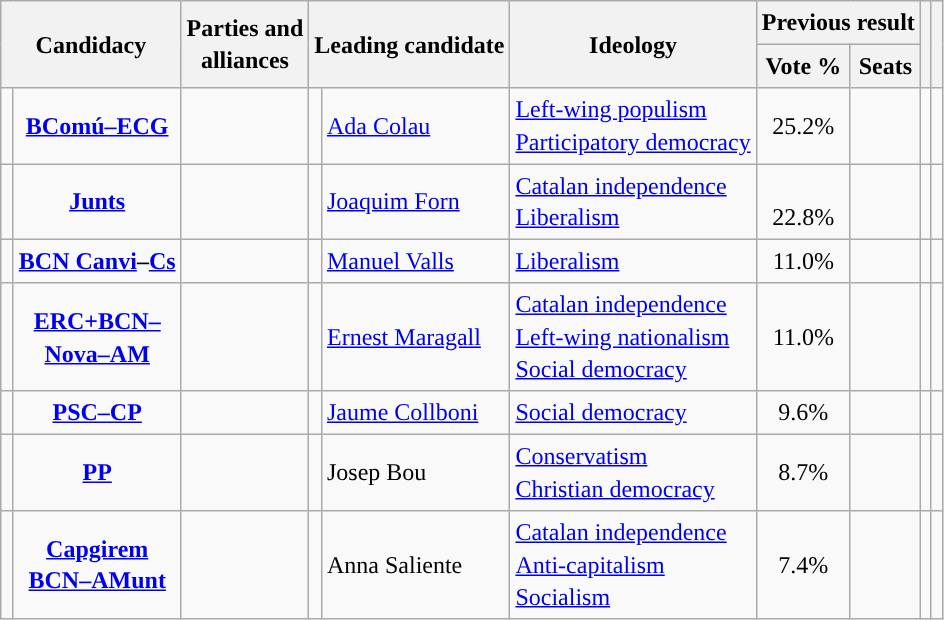<table class="wikitable" style="line-height:1.35em; text-align:left;">
<tr>
<th colspan="2" rowspan="2">Candidacy</th>
<th rowspan="2">Parties and<br>alliances</th>
<th colspan="2" rowspan="2">Leading candidate</th>
<th rowspan="2">Ideology</th>
<th colspan="2">Previous result</th>
<th rowspan="2"></th>
<th rowspan="2"></th>
</tr>
<tr>
<th>Vote %</th>
<th>Seats</th>
</tr>
<tr>
<td width="1" style="color:inherit;background:"></td>
<td align="center"><strong><a href='#'>BComú–ECG</a></strong></td>
<td></td>
<td></td>
<td><a href='#'>Ada Colau</a></td>
<td><a href='#'>Left-wing populism</a><br><a href='#'>Participatory democracy</a></td>
<td align="center">25.2%</td>
<td></td>
<td></td>
<td></td>
</tr>
<tr>
<td style="color:inherit;background:"></td>
<td align="center"><strong><a href='#'>Junts</a></strong></td>
<td></td>
<td></td>
<td><a href='#'>Joaquim Forn</a></td>
<td><a href='#'>Catalan independence</a><br><a href='#'>Liberalism</a></td>
<td align="center"><br>22.8%<br></td>
<td></td>
<td></td>
<td></td>
</tr>
<tr>
<td style="color:inherit;background:"></td>
<td align="center"><strong><a href='#'>BCN Canvi</a>–<a href='#'>Cs</a></strong></td>
<td></td>
<td></td>
<td><a href='#'>Manuel Valls</a></td>
<td><a href='#'>Liberalism</a></td>
<td align="center">11.0%</td>
<td></td>
<td></td>
<td><br></td>
</tr>
<tr>
<td style="color:inherit;background:"></td>
<td align="center"><strong><a href='#'>ERC+BCN–<br>Nova–AM</a></strong></td>
<td></td>
<td></td>
<td><a href='#'>Ernest Maragall</a></td>
<td><a href='#'>Catalan independence</a><br><a href='#'>Left-wing nationalism</a><br><a href='#'>Social democracy</a></td>
<td align="center">11.0%</td>
<td></td>
<td></td>
<td><br></td>
</tr>
<tr>
<td style="color:inherit;background:"></td>
<td align="center"><strong><a href='#'>PSC–CP</a></strong></td>
<td></td>
<td></td>
<td><a href='#'>Jaume Collboni</a></td>
<td><a href='#'>Social democracy</a></td>
<td align="center">9.6%</td>
<td></td>
<td></td>
<td><br></td>
</tr>
<tr>
<td style="color:inherit;background:"></td>
<td align="center"><strong><a href='#'>PP</a></strong></td>
<td></td>
<td></td>
<td>Josep Bou</td>
<td><a href='#'>Conservatism</a><br><a href='#'>Christian democracy</a></td>
<td align="center">8.7%</td>
<td></td>
<td></td>
<td></td>
</tr>
<tr>
<td style="color:inherit;background:"></td>
<td align="center"><strong><a href='#'>Capgirem<br>BCN–AMunt</a></strong></td>
<td></td>
<td></td>
<td>Anna Saliente</td>
<td><a href='#'>Catalan independence</a><br><a href='#'>Anti-capitalism</a><br><a href='#'>Socialism</a></td>
<td align="center">7.4%</td>
<td></td>
<td></td>
<td></td>
</tr>
</table>
